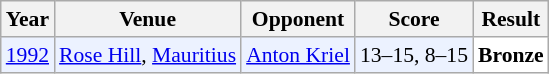<table class="sortable wikitable" style="font-size: 90%;">
<tr>
<th>Year</th>
<th>Venue</th>
<th>Opponent</th>
<th>Score</th>
<th>Result</th>
</tr>
<tr style="background:#ECF2FF">
<td align="center"><a href='#'>1992</a></td>
<td align="left"><a href='#'>Rose Hill</a>, <a href='#'>Mauritius</a></td>
<td align="left"> <a href='#'>Anton Kriel</a></td>
<td align="left">13–15, 8–15</td>
<td style="text-align:left; background:white"> <strong>Bronze</strong></td>
</tr>
</table>
